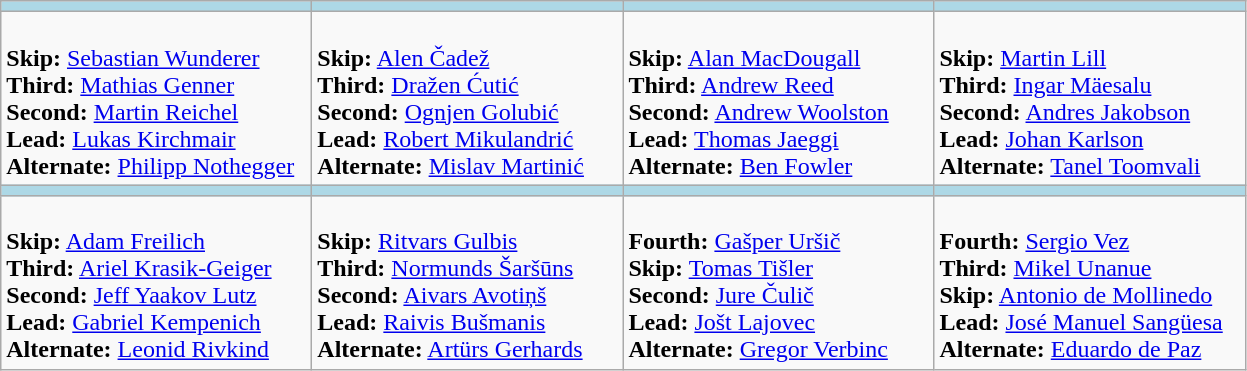<table class="wikitable">
<tr>
<th style="background: #ADD8E6;" width=200></th>
<th style="background: #ADD8E6;" width=200></th>
<th style="background: #ADD8E6;" width=200></th>
<th style="background: #ADD8E6;" width=200></th>
</tr>
<tr>
<td><br><strong>Skip:</strong> <a href='#'>Sebastian Wunderer</a><br>
<strong>Third:</strong> <a href='#'>Mathias Genner</a><br>
<strong>Second:</strong> <a href='#'>Martin Reichel</a><br>
<strong>Lead:</strong> <a href='#'>Lukas Kirchmair</a><br>
<strong>Alternate:</strong> <a href='#'>Philipp Nothegger</a></td>
<td><br><strong>Skip:</strong> <a href='#'>Alen Čadež</a><br>
<strong>Third:</strong> <a href='#'>Dražen Ćutić</a><br>
<strong>Second:</strong> <a href='#'>Ognjen Golubić</a><br>
<strong>Lead:</strong> <a href='#'>Robert Mikulandrić</a><br>
<strong>Alternate:</strong> <a href='#'>Mislav Martinić</a></td>
<td><br><strong>Skip:</strong> <a href='#'>Alan MacDougall</a><br>
<strong>Third:</strong> <a href='#'>Andrew Reed</a><br>
<strong>Second:</strong> <a href='#'>Andrew Woolston</a><br>
<strong>Lead:</strong> <a href='#'>Thomas Jaeggi</a><br>
<strong>Alternate:</strong> <a href='#'>Ben Fowler</a></td>
<td><br><strong>Skip:</strong> <a href='#'>Martin Lill</a><br>
<strong>Third:</strong> <a href='#'>Ingar Mäesalu</a><br>
<strong>Second:</strong> <a href='#'>Andres Jakobson</a><br>
<strong>Lead:</strong> <a href='#'>Johan Karlson</a><br>
<strong>Alternate:</strong> <a href='#'>Tanel Toomvali</a></td>
</tr>
<tr>
<th style="background: #ADD8E6;" width=200></th>
<th style="background: #ADD8E6;" width=200></th>
<th style="background: #ADD8E6;" width=200></th>
<th style="background: #ADD8E6;" width=200></th>
</tr>
<tr>
<td><br><strong>Skip:</strong> <a href='#'>Adam Freilich</a><br>
<strong>Third:</strong> <a href='#'>Ariel Krasik-Geiger</a><br>
<strong>Second:</strong> <a href='#'>Jeff Yaakov Lutz</a><br>
<strong>Lead:</strong> <a href='#'>Gabriel Kempenich</a><br>
<strong>Alternate:</strong> <a href='#'>Leonid Rivkind</a></td>
<td><br><strong>Skip:</strong> <a href='#'>Ritvars Gulbis</a><br>
<strong>Third:</strong> <a href='#'>Normunds Šaršūns</a><br>
<strong>Second:</strong> <a href='#'>Aivars Avotiņš</a><br>
<strong>Lead:</strong> <a href='#'>Raivis Bušmanis</a><br>
<strong>Alternate:</strong> <a href='#'>Artürs Gerhards</a></td>
<td><br><strong>Fourth:</strong> <a href='#'>Gašper Uršič</a><br>
<strong>Skip:</strong> <a href='#'>Tomas Tišler</a><br>
<strong>Second:</strong> <a href='#'>Jure Čulič</a><br>
<strong>Lead:</strong> <a href='#'>Jošt Lajovec</a><br>
<strong>Alternate:</strong> <a href='#'>Gregor Verbinc</a></td>
<td><br><strong>Fourth:</strong> <a href='#'>Sergio Vez</a><br>
<strong>Third:</strong> <a href='#'>Mikel Unanue</a><br>
<strong>Skip:</strong> <a href='#'>Antonio de Mollinedo</a><br>
<strong>Lead:</strong> <a href='#'>José Manuel Sangüesa</a><br>
<strong>Alternate:</strong> <a href='#'>Eduardo de Paz</a></td>
</tr>
</table>
